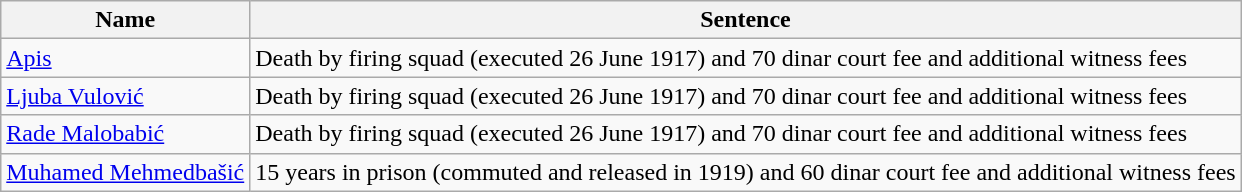<table class="wikitable">
<tr>
<th>Name</th>
<th>Sentence</th>
</tr>
<tr>
<td><a href='#'>Apis</a></td>
<td>Death by firing squad (executed 26 June 1917) and 70 dinar court fee and additional witness fees</td>
</tr>
<tr>
<td><a href='#'>Ljuba Vulović</a></td>
<td>Death by firing squad (executed 26 June 1917) and 70 dinar court fee and additional witness fees</td>
</tr>
<tr>
<td><a href='#'>Rade Malobabić</a></td>
<td>Death by firing squad (executed 26 June 1917) and 70 dinar court fee and additional witness fees</td>
</tr>
<tr>
<td><a href='#'>Muhamed Mehmedbašić</a></td>
<td>15 years in prison (commuted and released in 1919) and 60 dinar court fee and additional witness fees</td>
</tr>
</table>
